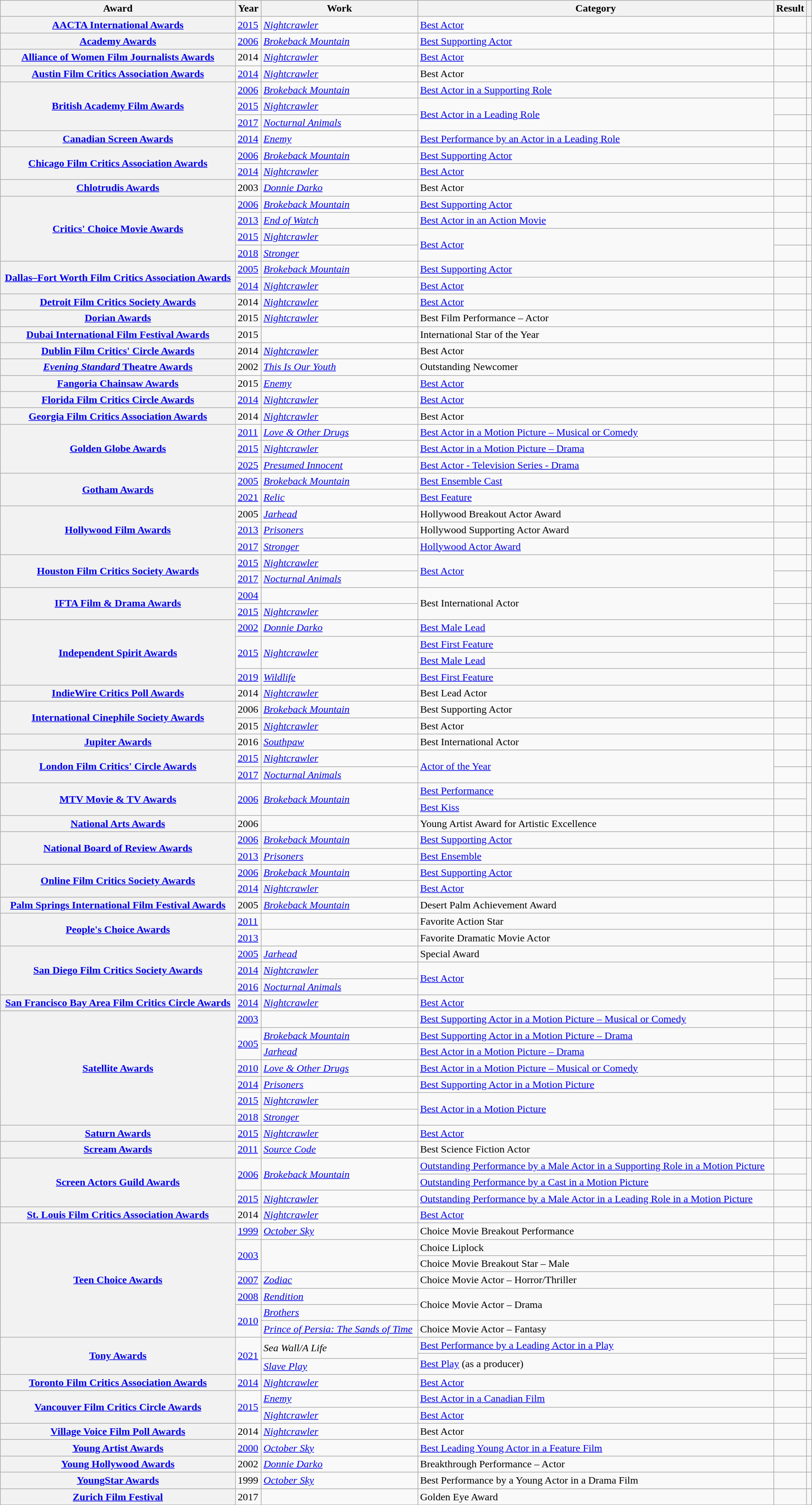<table class="wikitable sortable plainrowheaders" style="width: 100%;">
<tr>
<th scope="col">Award</th>
<th scope="col">Year</th>
<th scope="col">Work</th>
<th scope="col">Category</th>
<th scope="col">Result</th>
<th scope="col" class="unsortable"></th>
</tr>
<tr>
<th scope="row"><a href='#'>AACTA International Awards</a> </th>
<td><a href='#'>2015</a></td>
<td><em><a href='#'>Nightcrawler</a></em></td>
<td><a href='#'>Best Actor</a></td>
<td></td>
<td style="text-align:center"></td>
</tr>
<tr>
<th scope="row"><a href='#'>Academy Awards</a></th>
<td><a href='#'>2006</a></td>
<td><em><a href='#'>Brokeback Mountain</a></em></td>
<td><a href='#'>Best Supporting Actor</a></td>
<td></td>
<td style="text-align:center"></td>
</tr>
<tr>
<th scope="row"><a href='#'>Alliance of Women Film Journalists Awards</a></th>
<td>2014</td>
<td><em><a href='#'>Nightcrawler</a></em></td>
<td><a href='#'>Best Actor</a></td>
<td></td>
<td style="text-align:center"></td>
</tr>
<tr>
<th scope="row"><a href='#'>Austin Film Critics Association Awards</a></th>
<td><a href='#'>2014</a></td>
<td><em><a href='#'>Nightcrawler</a></em></td>
<td>Best Actor</td>
<td></td>
<td style="text-align:center"></td>
</tr>
<tr>
<th rowspan="3" scope="row"><a href='#'>British Academy Film Awards</a> </th>
<td><a href='#'>2006</a></td>
<td><em><a href='#'>Brokeback Mountain</a></em></td>
<td><a href='#'>Best Actor in a Supporting Role</a></td>
<td></td>
<td style="text-align:center"></td>
</tr>
<tr>
<td><a href='#'>2015</a></td>
<td><em><a href='#'>Nightcrawler</a></em></td>
<td rowspan="2"><a href='#'>Best Actor in a Leading Role</a></td>
<td></td>
<td style="text-align:center"></td>
</tr>
<tr>
<td><a href='#'>2017</a></td>
<td><em><a href='#'>Nocturnal Animals</a></em></td>
<td></td>
<td style="text-align:center"></td>
</tr>
<tr>
<th scope="row"><a href='#'>Canadian Screen Awards</a> </th>
<td><a href='#'>2014</a></td>
<td><em><a href='#'>Enemy</a></em></td>
<td><a href='#'>Best Performance by an Actor in a Leading Role</a></td>
<td></td>
<td style="text-align:center"></td>
</tr>
<tr>
<th rowspan="2" scope="row"><a href='#'>Chicago Film Critics Association Awards</a></th>
<td><a href='#'>2006</a></td>
<td><em><a href='#'>Brokeback Mountain</a></em></td>
<td><a href='#'>Best Supporting Actor</a></td>
<td></td>
<td style="text-align:center"></td>
</tr>
<tr>
<td><a href='#'>2014</a></td>
<td><em><a href='#'>Nightcrawler</a></em></td>
<td><a href='#'>Best Actor</a></td>
<td></td>
<td style="text-align:center"></td>
</tr>
<tr>
<th scope="row"><a href='#'>Chlotrudis Awards</a></th>
<td>2003</td>
<td><em><a href='#'>Donnie Darko</a></em></td>
<td>Best Actor</td>
<td></td>
<td style="text-align:center"></td>
</tr>
<tr>
<th rowspan="4" scope="row"><a href='#'>Critics' Choice Movie Awards</a></th>
<td><a href='#'>2006</a></td>
<td><em><a href='#'>Brokeback Mountain</a></em></td>
<td><a href='#'>Best Supporting Actor</a></td>
<td></td>
<td style="text-align:center"></td>
</tr>
<tr>
<td><a href='#'>2013</a></td>
<td><em><a href='#'>End of Watch</a></em></td>
<td><a href='#'>Best Actor in an Action Movie</a></td>
<td></td>
<td style="text-align:center"></td>
</tr>
<tr>
<td><a href='#'>2015</a></td>
<td><em><a href='#'>Nightcrawler</a></em></td>
<td rowspan="2"><a href='#'>Best Actor</a></td>
<td></td>
<td style="text-align:center"></td>
</tr>
<tr>
<td><a href='#'>2018</a></td>
<td><em><a href='#'>Stronger</a></em></td>
<td></td>
<td style="text-align:center"></td>
</tr>
<tr>
<th rowspan="2" scope="row"><a href='#'>Dallas–Fort Worth Film Critics Association Awards</a> </th>
<td><a href='#'>2005</a></td>
<td><em><a href='#'>Brokeback Mountain</a></em></td>
<td><a href='#'>Best Supporting Actor</a></td>
<td></td>
<td style="text-align:center"></td>
</tr>
<tr>
<td><a href='#'>2014</a></td>
<td><em><a href='#'>Nightcrawler</a></em></td>
<td><a href='#'>Best Actor</a></td>
<td></td>
<td style="text-align:center"></td>
</tr>
<tr>
<th scope="row"><a href='#'>Detroit Film Critics Society Awards</a></th>
<td>2014</td>
<td><em><a href='#'>Nightcrawler</a></em></td>
<td><a href='#'>Best Actor</a></td>
<td></td>
<td style="text-align:center"></td>
</tr>
<tr>
<th scope="row"><a href='#'>Dorian Awards</a></th>
<td>2015</td>
<td><em><a href='#'>Nightcrawler</a></em></td>
<td>Best Film Performance – Actor</td>
<td></td>
<td style="text-align:center"></td>
</tr>
<tr>
<th scope="row"><a href='#'>Dubai International Film Festival Awards</a></th>
<td>2015</td>
<td></td>
<td>International Star of the Year</td>
<td></td>
<td style="text-align:center"></td>
</tr>
<tr>
<th scope="row"><a href='#'>Dublin Film Critics' Circle Awards</a></th>
<td>2014</td>
<td><em><a href='#'>Nightcrawler</a></em></td>
<td>Best Actor</td>
<td></td>
<td style="text-align:center"></td>
</tr>
<tr>
<th scope="row"><a href='#'><em>Evening Standard</em> Theatre Awards</a> </th>
<td>2002</td>
<td><em><a href='#'>This Is Our Youth</a></em></td>
<td>Outstanding Newcomer</td>
<td></td>
<td style="text-align:center"></td>
</tr>
<tr>
<th scope="row"><a href='#'>Fangoria Chainsaw Awards</a> </th>
<td>2015</td>
<td><em><a href='#'>Enemy</a></em></td>
<td><a href='#'>Best Actor</a></td>
<td></td>
<td style="text-align:center"></td>
</tr>
<tr>
<th scope="row"><a href='#'>Florida Film Critics Circle Awards</a></th>
<td><a href='#'>2014</a></td>
<td><em><a href='#'>Nightcrawler</a></em></td>
<td><a href='#'>Best Actor</a></td>
<td></td>
<td style="text-align:center"></td>
</tr>
<tr>
<th scope="row"><a href='#'>Georgia Film Critics Association Awards</a> </th>
<td>2014</td>
<td><em><a href='#'>Nightcrawler</a></em></td>
<td>Best Actor</td>
<td></td>
<td style="text-align:center"></td>
</tr>
<tr>
<th rowspan="3" scope="row"><a href='#'>Golden Globe Awards</a></th>
<td><a href='#'>2011</a></td>
<td><em><a href='#'>Love & Other Drugs</a></em></td>
<td><a href='#'>Best Actor in a Motion Picture – Musical or Comedy</a></td>
<td></td>
<td style="text-align:center"></td>
</tr>
<tr>
<td><a href='#'>2015</a></td>
<td><em><a href='#'>Nightcrawler</a></em></td>
<td><a href='#'>Best Actor in a Motion Picture – Drama</a></td>
<td></td>
<td style="text-align:center"></td>
</tr>
<tr>
<td><a href='#'>2025</a></td>
<td><em><a href='#'>Presumed Innocent</a></em></td>
<td><a href='#'>Best Actor - Television Series - Drama</a></td>
<td></td>
<td></td>
</tr>
<tr>
<th rowspan="2" scope="row"><a href='#'>Gotham Awards</a></th>
<td><a href='#'>2005</a></td>
<td><em><a href='#'>Brokeback Mountain</a></em></td>
<td><a href='#'>Best Ensemble Cast</a></td>
<td></td>
<td style="text-align:center"></td>
</tr>
<tr>
<td><a href='#'>2021</a></td>
<td><em><a href='#'>Relic</a></em></td>
<td><a href='#'>Best Feature</a></td>
<td></td>
<td style="text-align:center"></td>
</tr>
<tr>
<th rowspan="3" scope="row"><a href='#'>Hollywood Film Awards</a> </th>
<td>2005</td>
<td><em><a href='#'>Jarhead</a></em></td>
<td>Hollywood Breakout Actor Award</td>
<td></td>
<td style="text-align:center"></td>
</tr>
<tr>
<td><a href='#'>2013</a></td>
<td><em><a href='#'>Prisoners</a></em></td>
<td>Hollywood Supporting Actor Award</td>
<td></td>
<td style="text-align:center"></td>
</tr>
<tr>
<td><a href='#'>2017</a></td>
<td><em><a href='#'>Stronger</a></em></td>
<td><a href='#'>Hollywood Actor Award</a></td>
<td></td>
<td style="text-align:center"></td>
</tr>
<tr>
<th rowspan="2" scope="row"><a href='#'>Houston Film Critics Society Awards</a></th>
<td><a href='#'>2015</a></td>
<td><em><a href='#'>Nightcrawler</a></em></td>
<td rowspan="2"><a href='#'>Best Actor</a></td>
<td></td>
<td style="text-align:center"></td>
</tr>
<tr>
<td><a href='#'>2017</a></td>
<td><em><a href='#'>Nocturnal Animals</a></em></td>
<td></td>
<td style="text-align:center"></td>
</tr>
<tr>
<th rowspan="2" scope="row"><a href='#'>IFTA Film & Drama Awards</a> </th>
<td><a href='#'>2004</a></td>
<td><em></em></td>
<td rowspan="2">Best International Actor</td>
<td></td>
<td style="text-align:center"></td>
</tr>
<tr>
<td><a href='#'>2015</a></td>
<td><em><a href='#'>Nightcrawler</a></em></td>
<td></td>
<td style="text-align:center"></td>
</tr>
<tr>
<th rowspan="4" scope="row"><a href='#'>Independent Spirit Awards</a></th>
<td><a href='#'>2002</a></td>
<td><em><a href='#'>Donnie Darko</a></em></td>
<td><a href='#'>Best Male Lead</a></td>
<td></td>
<td style="text-align:center"></td>
</tr>
<tr>
<td rowspan="2"><a href='#'>2015</a></td>
<td rowspan="2"><em><a href='#'>Nightcrawler</a></em></td>
<td><a href='#'>Best First Feature</a></td>
<td></td>
<td rowspan="2" style="text-align:center"></td>
</tr>
<tr>
<td><a href='#'>Best Male Lead</a></td>
<td></td>
</tr>
<tr>
<td><a href='#'>2019</a></td>
<td><em><a href='#'>Wildlife</a></em></td>
<td><a href='#'>Best First Feature</a></td>
<td></td>
<td style="text-align:center"></td>
</tr>
<tr>
<th scope="row"><a href='#'>IndieWire Critics Poll Awards</a></th>
<td>2014</td>
<td><em><a href='#'>Nightcrawler</a></em></td>
<td>Best Lead Actor</td>
<td></td>
<td style="text-align:center"></td>
</tr>
<tr>
<th rowspan="2" scope="row"><a href='#'>International Cinephile Society Awards</a></th>
<td>2006</td>
<td><em><a href='#'>Brokeback Mountain</a></em></td>
<td>Best Supporting Actor</td>
<td></td>
<td style="text-align:center"></td>
</tr>
<tr>
<td>2015</td>
<td><em><a href='#'>Nightcrawler</a></em></td>
<td>Best Actor</td>
<td></td>
<td style="text-align:center"></td>
</tr>
<tr>
<th scope="row"><a href='#'>Jupiter Awards</a> </th>
<td>2016</td>
<td><em><a href='#'>Southpaw</a></em></td>
<td>Best International Actor</td>
<td></td>
<td style="text-align:center"></td>
</tr>
<tr>
<th rowspan="2" scope="row"><a href='#'>London Film Critics' Circle Awards</a> </th>
<td><a href='#'>2015</a></td>
<td><em><a href='#'>Nightcrawler</a></em></td>
<td rowspan="2"><a href='#'>Actor of the Year</a></td>
<td></td>
<td style="text-align:center"></td>
</tr>
<tr>
<td><a href='#'>2017</a></td>
<td><em><a href='#'>Nocturnal Animals</a></em></td>
<td></td>
<td style="text-align:center"></td>
</tr>
<tr>
<th rowspan="2" scope="row"><a href='#'>MTV Movie & TV Awards</a> </th>
<td rowspan="2"><a href='#'>2006</a></td>
<td rowspan="2"><em><a href='#'>Brokeback Mountain</a></em></td>
<td><a href='#'>Best Performance</a></td>
<td></td>
<td rowspan="2" style="text-align:center"></td>
</tr>
<tr>
<td><a href='#'>Best Kiss</a></td>
<td></td>
</tr>
<tr>
<th scope="row"><a href='#'>National Arts Awards</a> </th>
<td>2006</td>
<td></td>
<td>Young Artist Award for Artistic Excellence</td>
<td></td>
<td style="text-align:center"></td>
</tr>
<tr>
<th rowspan="2" scope="row"><a href='#'>National Board of Review Awards</a></th>
<td><a href='#'>2006</a></td>
<td><em><a href='#'>Brokeback Mountain</a></em></td>
<td><a href='#'>Best Supporting Actor</a></td>
<td></td>
<td style="text-align:center"></td>
</tr>
<tr>
<td><a href='#'>2013</a></td>
<td><em><a href='#'>Prisoners</a></em></td>
<td><a href='#'>Best Ensemble</a></td>
<td></td>
<td style="text-align:center"></td>
</tr>
<tr>
<th rowspan="2" scope="row"><a href='#'>Online Film Critics Society Awards</a> </th>
<td><a href='#'>2006</a></td>
<td><em><a href='#'>Brokeback Mountain</a></em></td>
<td><a href='#'>Best Supporting Actor</a></td>
<td></td>
<td style="text-align:center"></td>
</tr>
<tr>
<td><a href='#'>2014</a></td>
<td><em><a href='#'>Nightcrawler</a></em></td>
<td><a href='#'>Best Actor</a></td>
<td></td>
<td style="text-align:center"></td>
</tr>
<tr>
<th scope="row"><a href='#'>Palm Springs International Film Festival Awards</a> </th>
<td>2005</td>
<td><em><a href='#'>Brokeback Mountain</a></em></td>
<td>Desert Palm Achievement Award</td>
<td></td>
<td style="text-align:center"></td>
</tr>
<tr>
<th rowspan="2" scope="row"><a href='#'>People's Choice Awards</a></th>
<td><a href='#'>2011</a></td>
<td></td>
<td>Favorite Action Star</td>
<td></td>
<td style="text-align:center"></td>
</tr>
<tr>
<td><a href='#'>2013</a></td>
<td></td>
<td>Favorite Dramatic Movie Actor</td>
<td></td>
<td style="text-align:center"></td>
</tr>
<tr>
<th rowspan="3" scope="row"><a href='#'>San Diego Film Critics Society Awards</a> </th>
<td><a href='#'>2005</a></td>
<td><em><a href='#'>Jarhead</a></em></td>
<td>Special Award</td>
<td></td>
<td style="text-align:center"></td>
</tr>
<tr>
<td><a href='#'>2014</a></td>
<td><em><a href='#'>Nightcrawler</a></em></td>
<td rowspan="2"><a href='#'>Best Actor</a></td>
<td></td>
<td style="text-align:center"></td>
</tr>
<tr>
<td><a href='#'>2016</a></td>
<td><em><a href='#'>Nocturnal Animals</a></em></td>
<td></td>
<td style="text-align:center"></td>
</tr>
<tr>
<th scope="row"><a href='#'>San Francisco Bay Area Film Critics Circle Awards</a></th>
<td><a href='#'>2014</a></td>
<td><em><a href='#'>Nightcrawler</a></em></td>
<td><a href='#'>Best Actor</a></td>
<td></td>
<td style="text-align:center"></td>
</tr>
<tr>
<th rowspan="7" scope="row"><a href='#'>Satellite Awards</a></th>
<td><a href='#'>2003</a></td>
<td><em></em></td>
<td><a href='#'>Best Supporting Actor in a Motion Picture – Musical or Comedy</a></td>
<td></td>
<td style="text-align:center"></td>
</tr>
<tr>
<td rowspan="2"><a href='#'>2005</a></td>
<td><em><a href='#'>Brokeback Mountain</a></em></td>
<td><a href='#'>Best Supporting Actor in a Motion Picture – Drama</a></td>
<td></td>
<td rowspan="2" style="text-align:center"></td>
</tr>
<tr>
<td><em><a href='#'>Jarhead</a></em></td>
<td><a href='#'>Best Actor in a Motion Picture – Drama</a></td>
<td></td>
</tr>
<tr>
<td><a href='#'>2010</a></td>
<td><em><a href='#'>Love & Other Drugs</a></em></td>
<td><a href='#'>Best Actor in a Motion Picture – Musical or Comedy</a></td>
<td></td>
<td style="text-align:center"></td>
</tr>
<tr>
<td><a href='#'>2014</a></td>
<td><em><a href='#'>Prisoners</a></em></td>
<td><a href='#'>Best Supporting Actor in a Motion Picture</a></td>
<td></td>
<td style="text-align:center"></td>
</tr>
<tr>
<td><a href='#'>2015</a></td>
<td><em><a href='#'>Nightcrawler</a></em></td>
<td rowspan="2"><a href='#'>Best Actor in a Motion Picture</a></td>
<td></td>
<td style="text-align:center"></td>
</tr>
<tr>
<td><a href='#'>2018</a></td>
<td><em><a href='#'>Stronger</a></em></td>
<td></td>
<td style="text-align:center"></td>
</tr>
<tr>
<th scope="row"><a href='#'>Saturn Awards</a></th>
<td><a href='#'>2015</a></td>
<td><em><a href='#'>Nightcrawler</a></em></td>
<td><a href='#'>Best Actor</a></td>
<td></td>
<td style="text-align:center"></td>
</tr>
<tr>
<th scope="row"><a href='#'>Scream Awards</a></th>
<td><a href='#'>2011</a></td>
<td><em><a href='#'>Source Code</a></em></td>
<td>Best Science Fiction Actor</td>
<td></td>
<td style="text-align:center"></td>
</tr>
<tr>
<th rowspan="3" scope="row"><a href='#'>Screen Actors Guild Awards</a></th>
<td rowspan="2"><a href='#'>2006</a></td>
<td rowspan="2"><em><a href='#'>Brokeback Mountain</a></em></td>
<td><a href='#'>Outstanding Performance by a Male Actor in a Supporting Role in a Motion Picture</a></td>
<td></td>
<td rowspan="2" style="text-align:center"></td>
</tr>
<tr>
<td><a href='#'>Outstanding Performance by a Cast in a Motion Picture</a></td>
<td></td>
</tr>
<tr>
<td><a href='#'>2015</a></td>
<td><em><a href='#'>Nightcrawler</a></em></td>
<td><a href='#'>Outstanding Performance by a Male Actor in a Leading Role in a Motion Picture</a></td>
<td></td>
<td style="text-align:center"></td>
</tr>
<tr>
<th scope="row"><a href='#'>St. Louis Film Critics Association Awards</a></th>
<td>2014</td>
<td><em><a href='#'>Nightcrawler</a></em></td>
<td><a href='#'>Best Actor</a></td>
<td></td>
<td style="text-align:center"></td>
</tr>
<tr>
<th rowspan="7" scope="row"><a href='#'>Teen Choice Awards</a> </th>
<td><a href='#'>1999</a></td>
<td><em><a href='#'>October Sky</a></em></td>
<td>Choice Movie Breakout Performance</td>
<td></td>
<td style="text-align:center"></td>
</tr>
<tr>
<td rowspan="2"><a href='#'>2003</a></td>
<td rowspan="2"><em></em></td>
<td>Choice Liplock</td>
<td></td>
<td rowspan="2" style="text-align:center"></td>
</tr>
<tr>
<td>Choice Movie Breakout Star – Male</td>
<td></td>
</tr>
<tr>
<td><a href='#'>2007</a></td>
<td><em><a href='#'>Zodiac</a></em></td>
<td>Choice Movie Actor – Horror/Thriller</td>
<td></td>
<td style="text-align:center"></td>
</tr>
<tr>
<td><a href='#'>2008</a></td>
<td><em><a href='#'>Rendition</a></em></td>
<td rowspan="2">Choice Movie Actor – Drama</td>
<td></td>
<td style="text-align:center"></td>
</tr>
<tr>
<td rowspan="2"><a href='#'>2010</a></td>
<td><em><a href='#'>Brothers</a></em></td>
<td></td>
<td rowspan="2" style="text-align:center"></td>
</tr>
<tr>
<td><em><a href='#'>Prince of Persia: The Sands of Time</a></em></td>
<td>Choice Movie Actor – Fantasy</td>
<td></td>
</tr>
<tr>
<th rowspan="3" scope="row"><a href='#'>Tony Awards</a></th>
<td rowspan="3"><a href='#'>2021</a></td>
<td rowspan="2"><em>Sea Wall/A Life</em></td>
<td><a href='#'>Best Performance by a Leading Actor in a Play</a></td>
<td></td>
<td rowspan="3" style="text-align:center"></td>
</tr>
<tr>
<td rowspan="2"><a href='#'>Best Play</a> (as a producer)</td>
<td></td>
</tr>
<tr>
<td><em><a href='#'>Slave Play</a></em></td>
<td></td>
</tr>
<tr>
<th scope="row"><a href='#'>Toronto Film Critics Association Awards</a></th>
<td><a href='#'>2014</a></td>
<td><em><a href='#'>Nightcrawler</a></em></td>
<td><a href='#'>Best Actor</a></td>
<td></td>
<td style="text-align:center"></td>
</tr>
<tr>
<th rowspan="2" scope="row"><a href='#'>Vancouver Film Critics Circle Awards</a> </th>
<td rowspan="2"><a href='#'>2015</a></td>
<td><em><a href='#'>Enemy</a></em></td>
<td><a href='#'>Best Actor in a Canadian Film</a></td>
<td></td>
<td style="text-align:center"></td>
</tr>
<tr>
<td><em><a href='#'>Nightcrawler</a></em></td>
<td><a href='#'>Best Actor</a></td>
<td></td>
<td style="text-align:center"></td>
</tr>
<tr>
<th scope="row"><a href='#'>Village Voice Film Poll Awards</a></th>
<td>2014</td>
<td><em><a href='#'>Nightcrawler</a></em></td>
<td>Best Actor</td>
<td></td>
<td style="text-align:center"></td>
</tr>
<tr>
<th scope="row"><a href='#'>Young Artist Awards</a> </th>
<td><a href='#'>2000</a></td>
<td><em><a href='#'>October Sky</a></em></td>
<td><a href='#'>Best Leading Young Actor in a Feature Film</a></td>
<td></td>
<td style="text-align:center"></td>
</tr>
<tr>
<th scope="row"><a href='#'>Young Hollywood Awards</a></th>
<td>2002</td>
<td><em><a href='#'>Donnie Darko</a></em></td>
<td>Breakthrough Performance – Actor</td>
<td></td>
<td style="text-align:center"></td>
</tr>
<tr>
<th scope="row"><a href='#'>YoungStar Awards</a></th>
<td>1999</td>
<td><em><a href='#'>October Sky</a></em></td>
<td>Best Performance by a Young Actor in a Drama Film</td>
<td></td>
<td style="text-align:center"></td>
</tr>
<tr>
<th scope="row"><a href='#'>Zurich Film Festival</a></th>
<td>2017</td>
<td></td>
<td>Golden Eye Award</td>
<td></td>
<td style="text-align:center"></td>
</tr>
<tr>
</tr>
</table>
